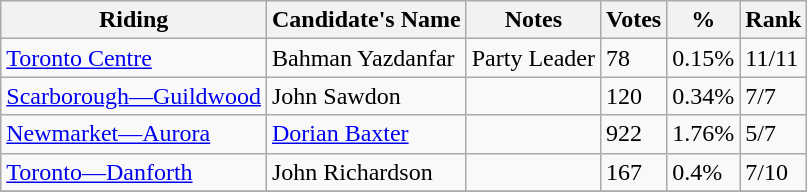<table class="wikitable sortable">
<tr>
<th>Riding</th>
<th>Candidate's Name</th>
<th>Notes</th>
<th>Votes</th>
<th>%</th>
<th>Rank</th>
</tr>
<tr>
<td><a href='#'>Toronto Centre</a></td>
<td>Bahman Yazdanfar</td>
<td>Party Leader</td>
<td>78</td>
<td>0.15%</td>
<td>11/11</td>
</tr>
<tr>
<td><a href='#'>Scarborough—Guildwood</a></td>
<td>John Sawdon</td>
<td></td>
<td>120</td>
<td>0.34%</td>
<td>7/7</td>
</tr>
<tr>
<td><a href='#'>Newmarket—Aurora</a></td>
<td><a href='#'>Dorian Baxter</a></td>
<td></td>
<td>922</td>
<td>1.76%</td>
<td>5/7</td>
</tr>
<tr>
<td><a href='#'>Toronto—Danforth</a></td>
<td>John Richardson</td>
<td></td>
<td>167</td>
<td>0.4%</td>
<td>7/10</td>
</tr>
<tr>
</tr>
</table>
